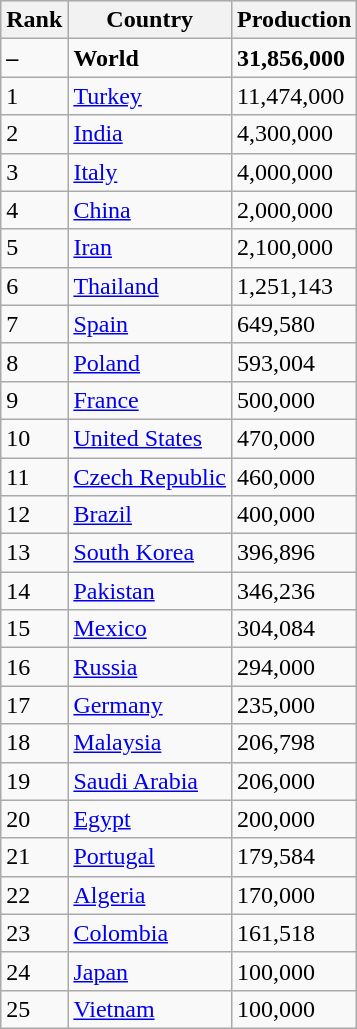<table class="wikitable sortable">
<tr bgcolor="#ececec">
<th>Rank</th>
<th>Country</th>
<th>Production</th>
</tr>
<tr>
<td><strong>–</strong></td>
<td><strong>World</strong></td>
<td><strong>31,856,000</strong></td>
</tr>
<tr>
<td>1</td>
<td> <a href='#'>Turkey</a></td>
<td align="left">11,474,000</td>
</tr>
<tr>
<td>2</td>
<td> <a href='#'>India</a></td>
<td align="left">4,300,000</td>
</tr>
<tr>
<td>3</td>
<td> <a href='#'>Italy</a></td>
<td align="left">4,000,000</td>
</tr>
<tr>
<td>4</td>
<td> <a href='#'>China</a></td>
<td align="left">2,000,000</td>
</tr>
<tr>
<td>5</td>
<td> <a href='#'>Iran</a></td>
<td align="left">2,100,000</td>
</tr>
<tr>
<td>6</td>
<td> <a href='#'>Thailand</a></td>
<td align="left">1,251,143</td>
</tr>
<tr>
<td>7</td>
<td> <a href='#'>Spain</a></td>
<td align="left">649,580</td>
</tr>
<tr>
<td>8</td>
<td> <a href='#'>Poland</a></td>
<td align="left">593,004</td>
</tr>
<tr>
<td>9</td>
<td> <a href='#'>France</a></td>
<td align="left">500,000</td>
</tr>
<tr>
<td>10</td>
<td> <a href='#'>United States</a></td>
<td align="left">470,000</td>
</tr>
<tr>
<td>11</td>
<td> <a href='#'>Czech Republic</a></td>
<td align="left">460,000</td>
</tr>
<tr>
<td>12</td>
<td> <a href='#'>Brazil</a></td>
<td align="left">400,000</td>
</tr>
<tr>
<td>13</td>
<td> <a href='#'>South Korea</a></td>
<td align="left">396,896</td>
</tr>
<tr>
<td>14</td>
<td> <a href='#'>Pakistan</a></td>
<td align="left">346,236</td>
</tr>
<tr>
<td>15</td>
<td> <a href='#'>Mexico</a></td>
<td align="left">304,084</td>
</tr>
<tr>
<td>16</td>
<td> <a href='#'>Russia</a></td>
<td align="left">294,000</td>
</tr>
<tr>
<td>17</td>
<td> <a href='#'>Germany</a></td>
<td align="left">235,000</td>
</tr>
<tr>
<td>18</td>
<td> <a href='#'>Malaysia</a></td>
<td align="left">206,798</td>
</tr>
<tr>
<td>19</td>
<td> <a href='#'>Saudi Arabia</a></td>
<td align="left">206,000</td>
</tr>
<tr>
<td>20</td>
<td> <a href='#'>Egypt</a></td>
<td align="left">200,000</td>
</tr>
<tr>
<td>21</td>
<td> <a href='#'>Portugal</a></td>
<td align="left">179,584</td>
</tr>
<tr>
<td>22</td>
<td> <a href='#'>Algeria</a></td>
<td align="left">170,000</td>
</tr>
<tr>
<td>23</td>
<td> <a href='#'>Colombia</a></td>
<td align="left">161,518</td>
</tr>
<tr>
<td>24</td>
<td> <a href='#'>Japan</a></td>
<td align="left">100,000</td>
</tr>
<tr>
<td>25</td>
<td> <a href='#'>Vietnam</a></td>
<td align="left">100,000</td>
</tr>
</table>
